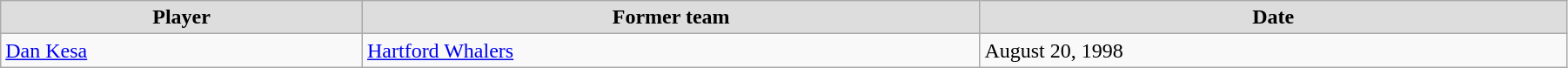<table class="wikitable" style="width:95%;">
<tr style="text-align:center; background:#ddd;">
<td><strong>Player</strong></td>
<td><strong>Former team</strong></td>
<td><strong>Date</strong></td>
</tr>
<tr>
<td><a href='#'>Dan Kesa</a></td>
<td><a href='#'>Hartford Whalers</a></td>
<td>August 20, 1998</td>
</tr>
</table>
